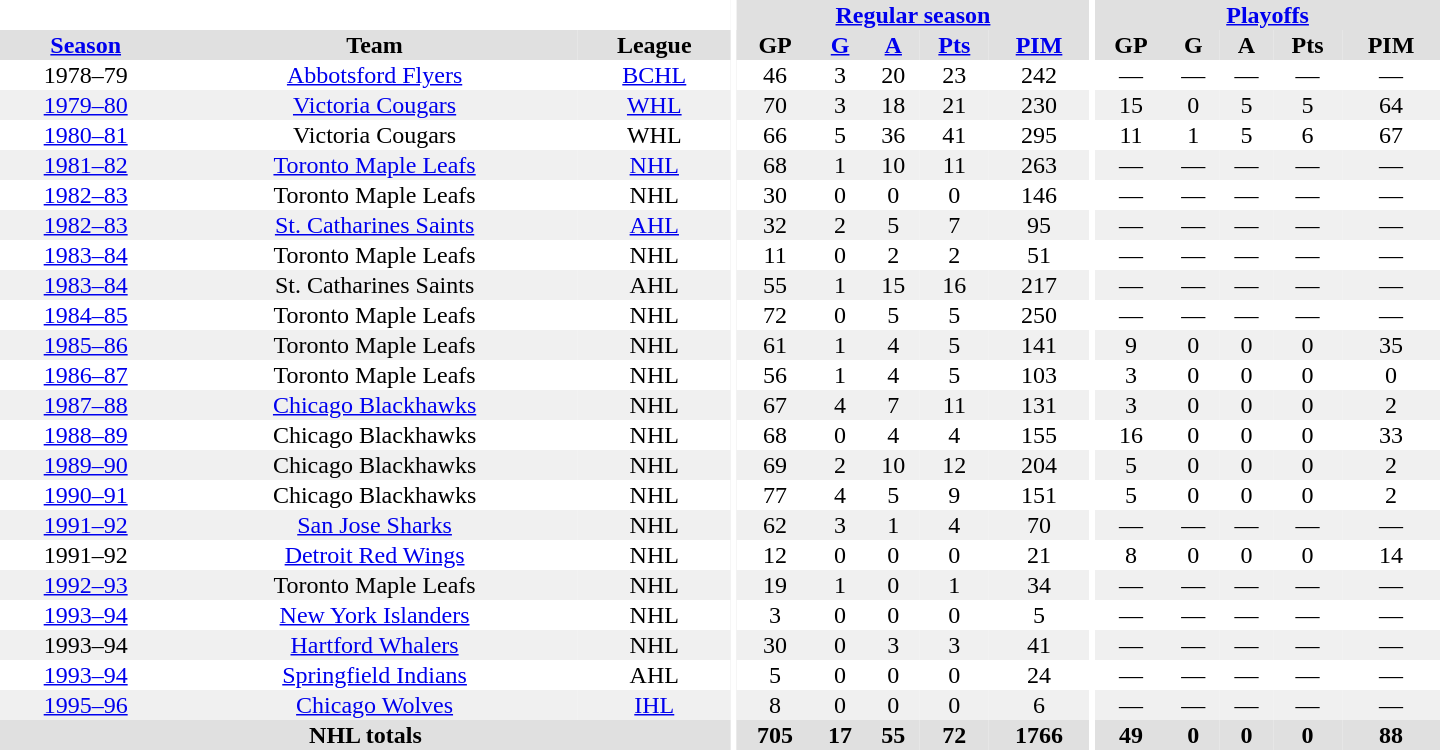<table border="0" cellpadding="1" cellspacing="0" style="text-align:center; width:60em">
<tr bgcolor="#e0e0e0">
<th colspan="3"  bgcolor="#ffffff"></th>
<th rowspan="100" bgcolor="#ffffff"></th>
<th colspan="5"><a href='#'>Regular season</a></th>
<th rowspan="100" bgcolor="#ffffff"></th>
<th colspan="5"><a href='#'>Playoffs</a></th>
</tr>
<tr bgcolor="#e0e0e0">
<th><a href='#'>Season</a></th>
<th>Team</th>
<th>League</th>
<th>GP</th>
<th><a href='#'>G</a></th>
<th><a href='#'>A</a></th>
<th><a href='#'>Pts</a></th>
<th><a href='#'>PIM</a></th>
<th>GP</th>
<th>G</th>
<th>A</th>
<th>Pts</th>
<th>PIM</th>
</tr>
<tr>
<td>1978–79</td>
<td><a href='#'>Abbotsford Flyers</a></td>
<td><a href='#'>BCHL</a></td>
<td>46</td>
<td>3</td>
<td>20</td>
<td>23</td>
<td>242</td>
<td>—</td>
<td>—</td>
<td>—</td>
<td>—</td>
<td>—</td>
</tr>
<tr bgcolor="#f0f0f0">
<td><a href='#'>1979–80</a></td>
<td><a href='#'>Victoria Cougars</a></td>
<td><a href='#'>WHL</a></td>
<td>70</td>
<td>3</td>
<td>18</td>
<td>21</td>
<td>230</td>
<td>15</td>
<td>0</td>
<td>5</td>
<td>5</td>
<td>64</td>
</tr>
<tr>
<td><a href='#'>1980–81</a></td>
<td>Victoria Cougars</td>
<td>WHL</td>
<td>66</td>
<td>5</td>
<td>36</td>
<td>41</td>
<td>295</td>
<td>11</td>
<td>1</td>
<td>5</td>
<td>6</td>
<td>67</td>
</tr>
<tr bgcolor="#f0f0f0">
<td><a href='#'>1981–82</a></td>
<td><a href='#'>Toronto Maple Leafs</a></td>
<td><a href='#'>NHL</a></td>
<td>68</td>
<td>1</td>
<td>10</td>
<td>11</td>
<td>263</td>
<td>—</td>
<td>—</td>
<td>—</td>
<td>—</td>
<td>—</td>
</tr>
<tr>
<td><a href='#'>1982–83</a></td>
<td>Toronto Maple Leafs</td>
<td>NHL</td>
<td>30</td>
<td>0</td>
<td>0</td>
<td>0</td>
<td>146</td>
<td>—</td>
<td>—</td>
<td>—</td>
<td>—</td>
<td>—</td>
</tr>
<tr bgcolor="#f0f0f0">
<td><a href='#'>1982–83</a></td>
<td><a href='#'>St. Catharines Saints</a></td>
<td><a href='#'>AHL</a></td>
<td>32</td>
<td>2</td>
<td>5</td>
<td>7</td>
<td>95</td>
<td>—</td>
<td>—</td>
<td>—</td>
<td>—</td>
<td>—</td>
</tr>
<tr>
<td><a href='#'>1983–84</a></td>
<td>Toronto Maple Leafs</td>
<td>NHL</td>
<td>11</td>
<td>0</td>
<td>2</td>
<td>2</td>
<td>51</td>
<td>—</td>
<td>—</td>
<td>—</td>
<td>—</td>
<td>—</td>
</tr>
<tr bgcolor="#f0f0f0">
<td><a href='#'>1983–84</a></td>
<td>St. Catharines Saints</td>
<td>AHL</td>
<td>55</td>
<td>1</td>
<td>15</td>
<td>16</td>
<td>217</td>
<td>—</td>
<td>—</td>
<td>—</td>
<td>—</td>
<td>—</td>
</tr>
<tr>
<td><a href='#'>1984–85</a></td>
<td>Toronto Maple Leafs</td>
<td>NHL</td>
<td>72</td>
<td>0</td>
<td>5</td>
<td>5</td>
<td>250</td>
<td>—</td>
<td>—</td>
<td>—</td>
<td>—</td>
<td>—</td>
</tr>
<tr bgcolor="#f0f0f0">
<td><a href='#'>1985–86</a></td>
<td>Toronto Maple Leafs</td>
<td>NHL</td>
<td>61</td>
<td>1</td>
<td>4</td>
<td>5</td>
<td>141</td>
<td>9</td>
<td>0</td>
<td>0</td>
<td>0</td>
<td>35</td>
</tr>
<tr>
<td><a href='#'>1986–87</a></td>
<td>Toronto Maple Leafs</td>
<td>NHL</td>
<td>56</td>
<td>1</td>
<td>4</td>
<td>5</td>
<td>103</td>
<td>3</td>
<td>0</td>
<td>0</td>
<td>0</td>
<td>0</td>
</tr>
<tr bgcolor="#f0f0f0">
<td><a href='#'>1987–88</a></td>
<td><a href='#'>Chicago Blackhawks</a></td>
<td>NHL</td>
<td>67</td>
<td>4</td>
<td>7</td>
<td>11</td>
<td>131</td>
<td>3</td>
<td>0</td>
<td>0</td>
<td>0</td>
<td>2</td>
</tr>
<tr>
<td><a href='#'>1988–89</a></td>
<td>Chicago Blackhawks</td>
<td>NHL</td>
<td>68</td>
<td>0</td>
<td>4</td>
<td>4</td>
<td>155</td>
<td>16</td>
<td>0</td>
<td>0</td>
<td>0</td>
<td>33</td>
</tr>
<tr bgcolor="#f0f0f0">
<td><a href='#'>1989–90</a></td>
<td>Chicago Blackhawks</td>
<td>NHL</td>
<td>69</td>
<td>2</td>
<td>10</td>
<td>12</td>
<td>204</td>
<td>5</td>
<td>0</td>
<td>0</td>
<td>0</td>
<td>2</td>
</tr>
<tr>
<td><a href='#'>1990–91</a></td>
<td>Chicago Blackhawks</td>
<td>NHL</td>
<td>77</td>
<td>4</td>
<td>5</td>
<td>9</td>
<td>151</td>
<td>5</td>
<td>0</td>
<td>0</td>
<td>0</td>
<td>2</td>
</tr>
<tr bgcolor="#f0f0f0">
<td><a href='#'>1991–92</a></td>
<td><a href='#'>San Jose Sharks</a></td>
<td>NHL</td>
<td>62</td>
<td>3</td>
<td>1</td>
<td>4</td>
<td>70</td>
<td>—</td>
<td>—</td>
<td>—</td>
<td>—</td>
<td>—</td>
</tr>
<tr>
<td>1991–92</td>
<td><a href='#'>Detroit Red Wings</a></td>
<td>NHL</td>
<td>12</td>
<td>0</td>
<td>0</td>
<td>0</td>
<td>21</td>
<td>8</td>
<td>0</td>
<td>0</td>
<td>0</td>
<td>14</td>
</tr>
<tr bgcolor="#f0f0f0">
<td><a href='#'>1992–93</a></td>
<td>Toronto Maple Leafs</td>
<td>NHL</td>
<td>19</td>
<td>1</td>
<td>0</td>
<td>1</td>
<td>34</td>
<td>—</td>
<td>—</td>
<td>—</td>
<td>—</td>
<td>—</td>
</tr>
<tr>
<td><a href='#'>1993–94</a></td>
<td><a href='#'>New York Islanders</a></td>
<td>NHL</td>
<td>3</td>
<td>0</td>
<td>0</td>
<td>0</td>
<td>5</td>
<td>—</td>
<td>—</td>
<td>—</td>
<td>—</td>
<td>—</td>
</tr>
<tr bgcolor="#f0f0f0">
<td>1993–94</td>
<td><a href='#'>Hartford Whalers</a></td>
<td>NHL</td>
<td>30</td>
<td>0</td>
<td>3</td>
<td>3</td>
<td>41</td>
<td>—</td>
<td>—</td>
<td>—</td>
<td>—</td>
<td>—</td>
</tr>
<tr>
<td><a href='#'>1993–94</a></td>
<td><a href='#'>Springfield Indians</a></td>
<td>AHL</td>
<td>5</td>
<td>0</td>
<td>0</td>
<td>0</td>
<td>24</td>
<td>—</td>
<td>—</td>
<td>—</td>
<td>—</td>
<td>—</td>
</tr>
<tr bgcolor="#f0f0f0">
<td><a href='#'>1995–96</a></td>
<td><a href='#'>Chicago Wolves</a></td>
<td><a href='#'>IHL</a></td>
<td>8</td>
<td>0</td>
<td>0</td>
<td>0</td>
<td>6</td>
<td>—</td>
<td>—</td>
<td>—</td>
<td>—</td>
<td>—</td>
</tr>
<tr style="background:#e0e0e0;">
<th colspan="3">NHL totals</th>
<th>705</th>
<th>17</th>
<th>55</th>
<th>72</th>
<th>1766</th>
<th>49</th>
<th>0</th>
<th>0</th>
<th>0</th>
<th>88</th>
</tr>
</table>
